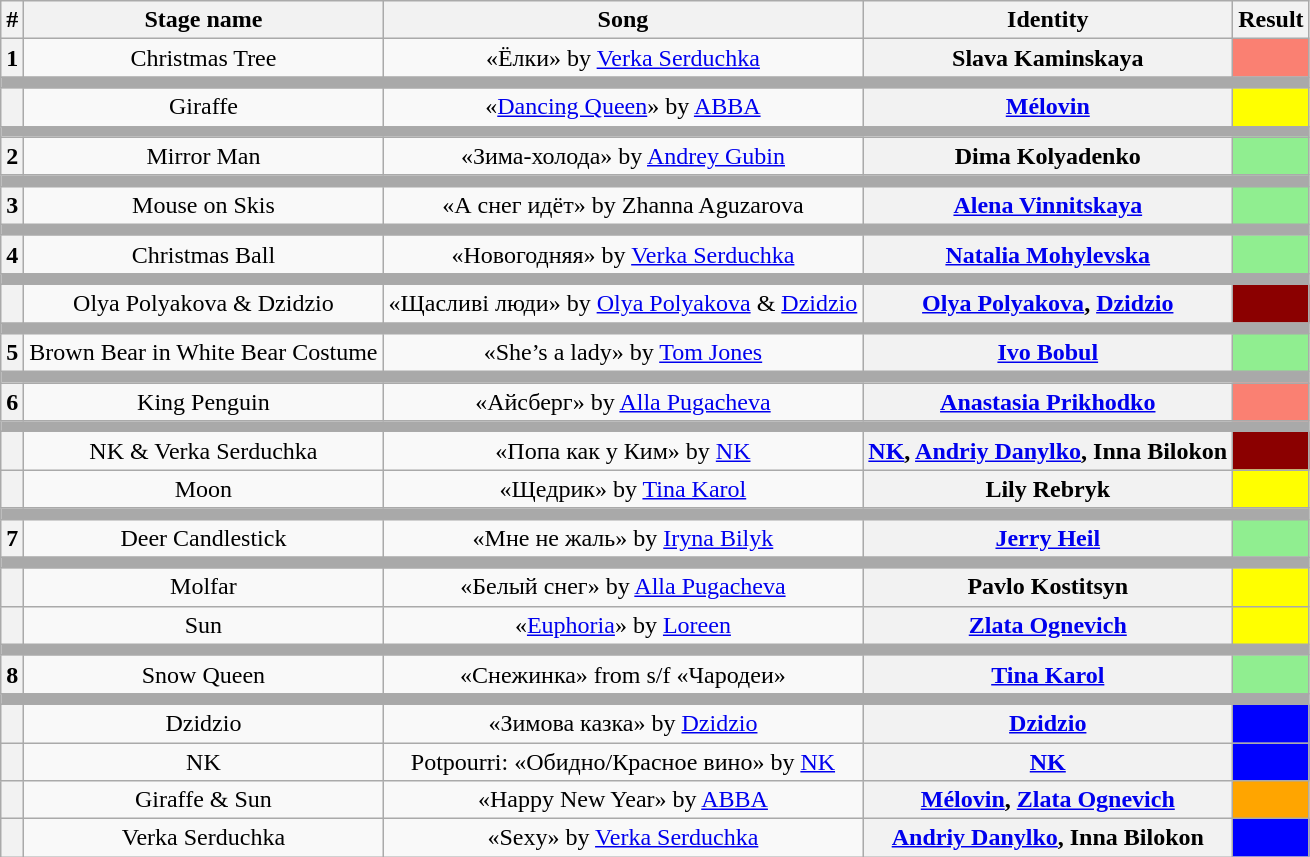<table class="wikitable" style="text-align: center">
<tr>
<th>#</th>
<th>Stage name</th>
<th>Song</th>
<th>Identity</th>
<th>Result</th>
</tr>
<tr>
<th>1</th>
<td>Christmas Tree</td>
<td>«Ёлки» by <a href='#'>Verka Serduchka</a></td>
<th>Slava Kaminskaya</th>
<td style="background-color: salmon"></td>
</tr>
<tr>
<td colspan="5" style="background: darkgray"></td>
</tr>
<tr>
<th></th>
<td>Giraffe</td>
<td>«<a href='#'>Dancing Queen</a>» by <a href='#'>ABBA</a></td>
<th><a href='#'>Mélovin</a></th>
<td style="background-color: yellow"></td>
</tr>
<tr>
<td colspan="5" style="background: darkgray"></td>
</tr>
<tr>
<th>2</th>
<td>Mirror Man</td>
<td>«Зима-холода» by <a href='#'>Andrey Gubin</a></td>
<th>Dima Kolyadenko</th>
<td style="background-color: lightgreen"></td>
</tr>
<tr>
<td colspan="5" style="background: darkgray"></td>
</tr>
<tr>
<th>3</th>
<td>Mouse on Skis</td>
<td>«А снег идёт» by Zhanna Aguzarova</td>
<th><a href='#'>Alena Vinnitskaya</a></th>
<td style="background-color: lightgreen"></td>
</tr>
<tr>
<td colspan="5" style="background: darkgray"></td>
</tr>
<tr>
<th>4</th>
<td>Christmas Ball</td>
<td>«Новогодняя» by <a href='#'>Verka Serduchka</a></td>
<th><a href='#'>Natalia Mohylevska</a></th>
<td style="background-color: lightgreen"></td>
</tr>
<tr>
<td colspan="5" style="background: darkgray"></td>
</tr>
<tr>
<th></th>
<td>Olya Polyakova & Dzidzio</td>
<td>«Щасливі люди» by <a href='#'>Olya Polyakova</a> & <a href='#'>Dzidzio</a></td>
<th><a href='#'>Olya Polyakova</a>, <a href='#'>Dzidzio</a></th>
<td style="background-color: darkred"></td>
</tr>
<tr>
<td colspan="5" style="background: darkgray"></td>
</tr>
<tr>
<th>5</th>
<td>Brown Bear in White Bear Costume</td>
<td>«She’s a lady» by <a href='#'>Tom Jones</a></td>
<th><a href='#'>Ivo Bobul</a></th>
<td style="background-color: lightgreen"></td>
</tr>
<tr>
<td colspan="5" style="background: darkgray"></td>
</tr>
<tr>
<th>6</th>
<td>King Penguin</td>
<td>«Айсберг» by <a href='#'>Alla Pugacheva</a></td>
<th><a href='#'>Anastasia Prikhodko</a></th>
<td style="background-color: salmon"></td>
</tr>
<tr>
<td colspan="5" style="background: darkgray"></td>
</tr>
<tr>
<th></th>
<td>NK & Verka Serduchka</td>
<td>«Попа как у Ким» by <a href='#'>NK</a></td>
<th><a href='#'>NK</a>, <a href='#'>Andriy Danylko</a>, Inna Bilokon</th>
<td style="background-color: darkred"></td>
</tr>
<tr>
<th></th>
<td>Moon</td>
<td>«Щедрик» by <a href='#'>Tina Karol</a></td>
<th>Lily Rebryk</th>
<td style="background-color: yellow"></td>
</tr>
<tr>
<td colspan="5" style="background: darkgray"></td>
</tr>
<tr>
<th>7</th>
<td>Deer Candlestick</td>
<td>«Мне не жаль» by <a href='#'>Iryna Bilyk</a></td>
<th><a href='#'>Jerry Heil</a></th>
<td style="background-color: lightgreen"></td>
</tr>
<tr>
<td colspan="5" style="background: darkgray"></td>
</tr>
<tr>
<th></th>
<td>Molfar</td>
<td>«Белый снег» by <a href='#'>Alla Pugacheva</a></td>
<th>Pavlo Kostitsyn</th>
<td style="background-color: yellow"></td>
</tr>
<tr>
<th></th>
<td>Sun</td>
<td>«<a href='#'>Euphoria</a>» by <a href='#'>Loreen</a></td>
<th><a href='#'>Zlata Ognevich</a></th>
<td style="background-color: yellow"></td>
</tr>
<tr>
<td colspan="5" style="background: darkgray"></td>
</tr>
<tr>
<th>8</th>
<td>Snow Queen</td>
<td>«Снежинка» from s/f «Чародеи»</td>
<th><a href='#'>Tina Karol</a></th>
<td style="background-color: lightgreen"></td>
</tr>
<tr>
<td colspan="5" style="background: darkgray"></td>
</tr>
<tr>
<th></th>
<td>Dzidzio</td>
<td>«Зимова казка» by <a href='#'>Dzidzio</a></td>
<th><a href='#'>Dzidzio</a></th>
<td style="background-color: blue"></td>
</tr>
<tr>
<th></th>
<td>NK</td>
<td>Potpourri: «Обидно/Красное вино» by <a href='#'>NK</a></td>
<th><a href='#'>NK</a></th>
<td style="background-color: blue"></td>
</tr>
<tr>
<th></th>
<td>Giraffe & Sun</td>
<td>«Happy New Year» by <a href='#'>ABBA</a></td>
<th><a href='#'>Mélovin</a>, <a href='#'>Zlata Ognevich</a></th>
<td style="background-color: orange"></td>
</tr>
<tr>
<th></th>
<td>Verka Serduchka</td>
<td>«Sexy» by <a href='#'>Verka Serduchka</a></td>
<th><a href='#'>Andriy Danylko</a>, Inna Bilokon</th>
<td style="background-color: blue"></td>
</tr>
</table>
